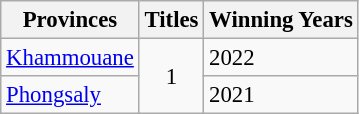<table class="wikitable" style="font-size: 95%;">
<tr>
<th bgcolor="#efefef">Provinces</th>
<th bgcolor="#efefef">Titles</th>
<th bgcolor="#efefef">Winning Years</th>
</tr>
<tr>
<td><a href='#'>Khammouane</a></td>
<td rowspan="2" align="center">1</td>
<td>2022</td>
</tr>
<tr>
<td><a href='#'>Phongsaly</a></td>
<td>2021</td>
</tr>
</table>
